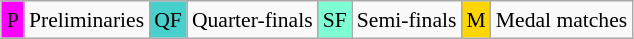<table class="wikitable" style="margin:0.5em auto; font-size:90%; line-height:1.25em;">
<tr>
<td bgcolor="#FF00FF" align=center>P</td>
<td>Preliminaries</td>
<td bgcolor="#48D1CC" align=center>QF</td>
<td>Quarter-finals</td>
<td bgcolor="#7FFFD4" align=center>SF</td>
<td>Semi-finals</td>
<td bgcolor="gold" align=center>M</td>
<td>Medal matches</td>
</tr>
</table>
